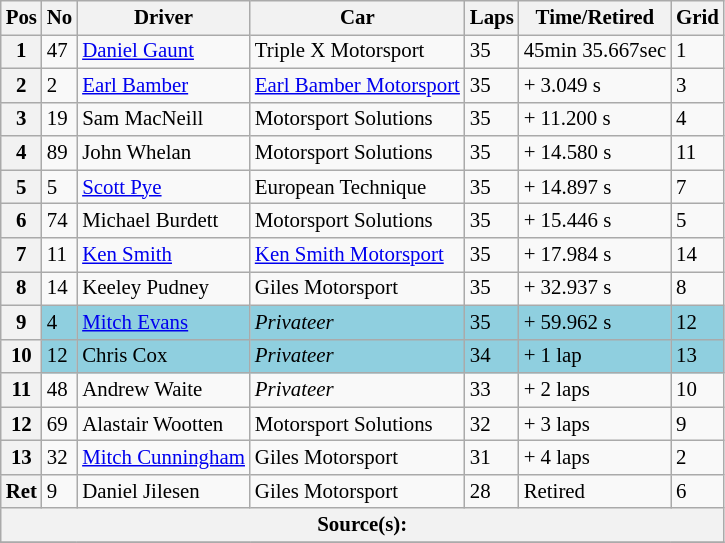<table class="wikitable" style="font-size: 87%;">
<tr>
<th>Pos</th>
<th>No</th>
<th>Driver</th>
<th>Car</th>
<th>Laps</th>
<th>Time/Retired</th>
<th>Grid</th>
</tr>
<tr>
<th>1</th>
<td>47</td>
<td> <a href='#'>Daniel Gaunt</a></td>
<td>Triple X Motorsport</td>
<td>35</td>
<td>45min 35.667sec</td>
<td>1</td>
</tr>
<tr>
<th>2</th>
<td>2</td>
<td> <a href='#'>Earl Bamber</a></td>
<td><a href='#'>Earl Bamber Motorsport</a></td>
<td>35</td>
<td>+ 3.049 s</td>
<td>3</td>
</tr>
<tr>
<th>3</th>
<td>19</td>
<td> Sam MacNeill</td>
<td>Motorsport Solutions</td>
<td>35</td>
<td>+ 11.200 s</td>
<td>4</td>
</tr>
<tr>
<th>4</th>
<td>89</td>
<td> John Whelan</td>
<td>Motorsport Solutions</td>
<td>35</td>
<td>+ 14.580 s</td>
<td>11</td>
</tr>
<tr>
<th>5</th>
<td>5</td>
<td> <a href='#'>Scott Pye</a></td>
<td>European Technique</td>
<td>35</td>
<td>+ 14.897 s</td>
<td>7</td>
</tr>
<tr>
<th>6</th>
<td>74</td>
<td> Michael Burdett</td>
<td>Motorsport Solutions</td>
<td>35</td>
<td>+ 15.446 s</td>
<td>5</td>
</tr>
<tr>
<th>7</th>
<td>11</td>
<td> <a href='#'>Ken Smith</a></td>
<td><a href='#'>Ken Smith Motorsport</a></td>
<td>35</td>
<td>+ 17.984 s</td>
<td>14</td>
</tr>
<tr>
<th>8</th>
<td>14</td>
<td> Keeley Pudney</td>
<td>Giles Motorsport</td>
<td>35</td>
<td>+ 32.937 s</td>
<td>8</td>
</tr>
<tr>
<th>9</th>
<td style="background:#8fcfdf;">4</td>
<td style="background:#8fcfdf;"> <a href='#'>Mitch Evans</a></td>
<td style="background:#8fcfdf;"><em>Privateer</em></td>
<td style="background:#8fcfdf;">35</td>
<td style="background:#8fcfdf;">+ 59.962 s</td>
<td style="background:#8fcfdf;">12</td>
</tr>
<tr>
<th>10</th>
<td style="background:#8fcfdf;">12</td>
<td style="background:#8fcfdf;"> Chris Cox</td>
<td style="background:#8fcfdf;"><em>Privateer</em></td>
<td style="background:#8fcfdf;">34</td>
<td style="background:#8fcfdf;">+ 1 lap</td>
<td style="background:#8fcfdf;">13</td>
</tr>
<tr>
<th>11</th>
<td>48</td>
<td> Andrew Waite</td>
<td><em>Privateer</em></td>
<td>33</td>
<td>+ 2 laps</td>
<td>10</td>
</tr>
<tr>
<th>12</th>
<td>69</td>
<td> Alastair Wootten</td>
<td>Motorsport Solutions</td>
<td>32</td>
<td>+ 3 laps</td>
<td>9</td>
</tr>
<tr>
<th>13</th>
<td>32</td>
<td> <a href='#'>Mitch Cunningham</a></td>
<td>Giles Motorsport</td>
<td>31</td>
<td>+ 4 laps</td>
<td>2</td>
</tr>
<tr>
<th>Ret</th>
<td>9</td>
<td> Daniel Jilesen</td>
<td>Giles Motorsport</td>
<td>28</td>
<td>Retired</td>
<td>6</td>
</tr>
<tr>
<th colspan=7>Source(s):</th>
</tr>
<tr>
</tr>
</table>
